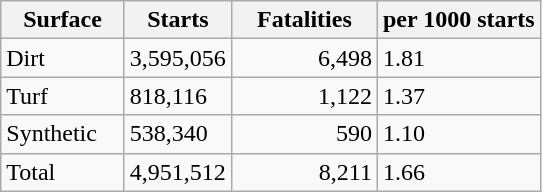<table class="wikitable">
<tr>
<th style="width:75px;">Surface</th>
<th>Starts</th>
<th style="width:90px;">Fatalities</th>
<th>per 1000 starts</th>
</tr>
<tr>
<td>Dirt</td>
<td>3,595,056</td>
<td align="right">6,498</td>
<td>1.81</td>
</tr>
<tr>
<td>Turf</td>
<td>818,116</td>
<td align="right">1,122</td>
<td>1.37</td>
</tr>
<tr>
<td>Synthetic</td>
<td>538,340</td>
<td align="right">590</td>
<td>1.10</td>
</tr>
<tr>
<td>Total</td>
<td>4,951,512</td>
<td align="right">8,211</td>
<td>1.66</td>
</tr>
</table>
